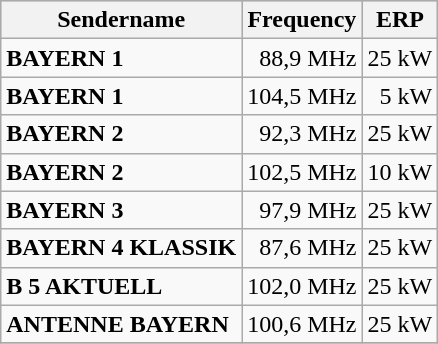<table class="wikitable">
<tr style="background:#ccc;">
<th>Sendername</th>
<th>Frequency</th>
<th>ERP</th>
</tr>
<tr>
<td><strong>BAYERN 1</strong></td>
<td align="right">88,9 MHz</td>
<td align="right">25 kW</td>
</tr>
<tr>
<td><strong>BAYERN 1</strong></td>
<td align="right">104,5 MHz</td>
<td align="right">5 kW</td>
</tr>
<tr>
<td><strong>BAYERN 2</strong></td>
<td align="right">92,3 MHz</td>
<td align="right">25 kW</td>
</tr>
<tr>
<td><strong>BAYERN 2</strong></td>
<td align="right">102,5 MHz</td>
<td align="right">10 kW</td>
</tr>
<tr>
<td><strong>BAYERN 3</strong></td>
<td align="right">97,9 MHz</td>
<td align="right">25 kW</td>
</tr>
<tr>
<td><strong>BAYERN 4 KLASSIK</strong></td>
<td align="right">87,6 MHz</td>
<td align="right">25 kW</td>
</tr>
<tr>
<td><strong>B 5 AKTUELL</strong></td>
<td align="right">102,0 MHz</td>
<td align="right">25 kW</td>
</tr>
<tr>
<td><strong>ANTENNE BAYERN</strong></td>
<td align="right">100,6 MHz</td>
<td align="right">25 kW</td>
</tr>
<tr>
</tr>
</table>
